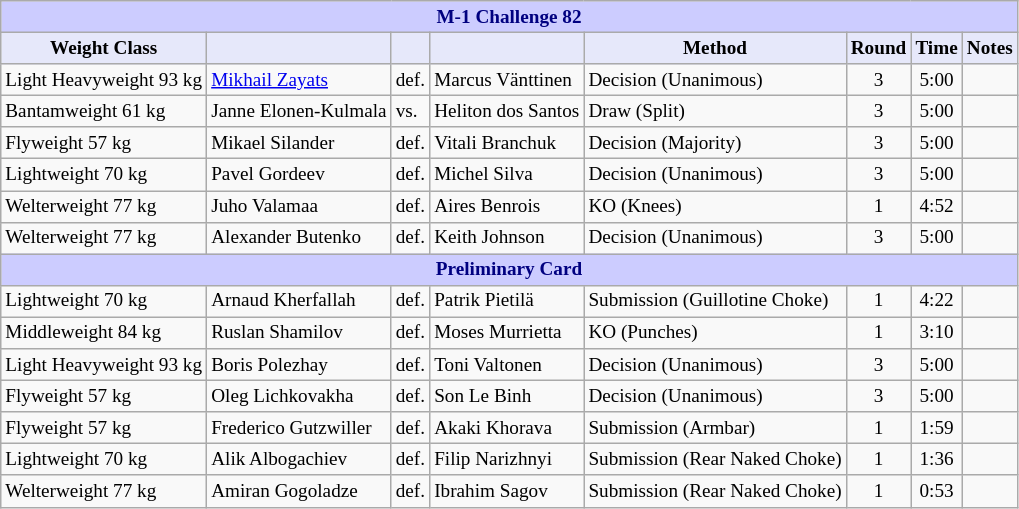<table class="wikitable" style="font-size: 80%;">
<tr>
<th colspan="8" style="background-color: #ccf; color: #000080; text-align: center;"><strong>M-1 Challenge 82</strong></th>
</tr>
<tr>
<th colspan="1" style="background-color: #E6E8FA; color: #000000; text-align: center;">Weight Class</th>
<th colspan="1" style="background-color: #E6E8FA; color: #000000; text-align: center;"></th>
<th colspan="1" style="background-color: #E6E8FA; color: #000000; text-align: center;"></th>
<th colspan="1" style="background-color: #E6E8FA; color: #000000; text-align: center;"></th>
<th colspan="1" style="background-color: #E6E8FA; color: #000000; text-align: center;">Method</th>
<th colspan="1" style="background-color: #E6E8FA; color: #000000; text-align: center;">Round</th>
<th colspan="1" style="background-color: #E6E8FA; color: #000000; text-align: center;">Time</th>
<th colspan="1" style="background-color: #E6E8FA; color: #000000; text-align: center;">Notes</th>
</tr>
<tr>
<td>Light Heavyweight 93 kg</td>
<td> <a href='#'>Mikhail Zayats</a></td>
<td>def.</td>
<td> Marcus Vänttinen</td>
<td>Decision (Unanimous)</td>
<td align=center>3</td>
<td align=center>5:00</td>
<td></td>
</tr>
<tr>
<td>Bantamweight 61 kg</td>
<td> Janne Elonen-Kulmala</td>
<td>vs.</td>
<td> Heliton dos Santos</td>
<td>Draw (Split)</td>
<td align=center>3</td>
<td align=center>5:00</td>
<td></td>
</tr>
<tr>
<td>Flyweight 57 kg</td>
<td> Mikael Silander</td>
<td>def.</td>
<td> Vitali Branchuk</td>
<td>Decision (Majority)</td>
<td align=center>3</td>
<td align=center>5:00</td>
<td></td>
</tr>
<tr>
<td>Lightweight 70 kg</td>
<td> Pavel Gordeev</td>
<td>def.</td>
<td> Michel Silva</td>
<td>Decision (Unanimous)</td>
<td align=center>3</td>
<td align=center>5:00</td>
<td></td>
</tr>
<tr>
<td>Welterweight 77 kg</td>
<td> Juho Valamaa</td>
<td>def.</td>
<td> Aires Benrois</td>
<td>KO (Knees)</td>
<td align=center>1</td>
<td align=center>4:52</td>
<td></td>
</tr>
<tr>
<td>Welterweight 77 kg</td>
<td> Alexander Butenko</td>
<td>def.</td>
<td> Keith Johnson</td>
<td>Decision (Unanimous)</td>
<td align=center>3</td>
<td align=center>5:00</td>
<td></td>
</tr>
<tr>
<th colspan="8" style="background-color: #ccf; color: #000080; text-align: center;"><strong>Preliminary Card</strong></th>
</tr>
<tr>
<td>Lightweight 70 kg</td>
<td> Arnaud Kherfallah</td>
<td>def.</td>
<td> Patrik Pietilä</td>
<td>Submission (Guillotine Choke)</td>
<td align=center>1</td>
<td align=center>4:22</td>
<td></td>
</tr>
<tr>
<td>Middleweight 84 kg</td>
<td> Ruslan Shamilov</td>
<td>def.</td>
<td> Moses Murrietta</td>
<td>KO (Punches)</td>
<td align=center>1</td>
<td align=center>3:10</td>
<td></td>
</tr>
<tr>
<td>Light Heavyweight 93 kg</td>
<td> Boris Polezhay</td>
<td>def.</td>
<td> Toni Valtonen</td>
<td>Decision (Unanimous)</td>
<td align=center>3</td>
<td align=center>5:00</td>
<td></td>
</tr>
<tr>
<td>Flyweight 57 kg</td>
<td> Oleg Lichkovakha</td>
<td>def.</td>
<td> Son Le Binh</td>
<td>Decision (Unanimous)</td>
<td align=center>3</td>
<td align=center>5:00</td>
<td></td>
</tr>
<tr>
<td>Flyweight 57 kg</td>
<td> Frederico Gutzwiller</td>
<td>def.</td>
<td> Akaki Khorava</td>
<td>Submission (Armbar)</td>
<td align=center>1</td>
<td align=center>1:59</td>
<td></td>
</tr>
<tr>
<td>Lightweight 70 kg</td>
<td> Alik Albogachiev</td>
<td>def.</td>
<td> Filip Narizhnyi</td>
<td>Submission (Rear Naked Choke)</td>
<td align=center>1</td>
<td align=center>1:36</td>
<td></td>
</tr>
<tr>
<td>Welterweight 77 kg</td>
<td> Amiran Gogoladze</td>
<td>def.</td>
<td> Ibrahim Sagov</td>
<td>Submission (Rear Naked Choke)</td>
<td align=center>1</td>
<td align=center>0:53</td>
<td></td>
</tr>
</table>
